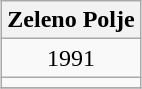<table class="wikitable" style="margin: 0.5em auto; text-align: center;">
<tr>
<th colspan="1">Zeleno Polje</th>
</tr>
<tr>
<td>1991</td>
</tr>
<tr>
<td></td>
</tr>
<tr>
</tr>
</table>
